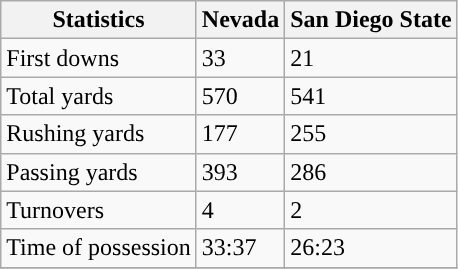<table class="wikitable">
<tr>
<th>Statistics</th>
<th>Nevada</th>
<th>San Diego State</th>
</tr>
<tr>
<td>First downs</td>
<td>33</td>
<td>21</td>
</tr>
<tr>
<td>Total yards</td>
<td>570</td>
<td>541</td>
</tr>
<tr>
<td>Rushing yards</td>
<td>177</td>
<td>255</td>
</tr>
<tr>
<td>Passing yards</td>
<td>393</td>
<td>286</td>
</tr>
<tr>
<td>Turnovers</td>
<td>4</td>
<td>2</td>
</tr>
<tr>
<td>Time of possession</td>
<td>33:37</td>
<td>26:23</td>
</tr>
<tr>
</tr>
</table>
